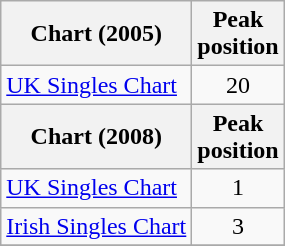<table class="wikitable">
<tr>
<th>Chart (2005)</th>
<th>Peak<br>position</th>
</tr>
<tr>
<td><a href='#'>UK Singles Chart</a></td>
<td align="center">20</td>
</tr>
<tr>
<th>Chart (2008)</th>
<th>Peak<br>position</th>
</tr>
<tr>
<td><a href='#'>UK Singles Chart</a></td>
<td align="center">1</td>
</tr>
<tr>
<td><a href='#'>Irish Singles Chart</a></td>
<td align="center">3</td>
</tr>
<tr>
</tr>
</table>
